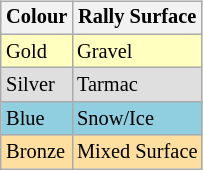<table align="right" border="0">
<tr>
<td><br><table class="wikitable" style="font-size: 85%">
<tr valign="top">
<th valign="middle"><strong>Colour</strong></th>
<th valign="middle"><strong>Rally Surface</strong></th>
</tr>
<tr>
<td style="background:#ffffbf;">Gold</td>
<td style="background:#ffffbf;">Gravel</td>
</tr>
<tr>
<td style="background:#dfdfdf;">Silver</td>
<td style="background:#dfdfdf;">Tarmac</td>
</tr>
<tr>
<td style="background:#8fcfdf;">Blue</td>
<td style="background:#8fcfdf;">Snow/Ice</td>
</tr>
<tr>
<td style="background:#ffdf9f;">Bronze</td>
<td style="background:#ffdf9f;">Mixed Surface</td>
</tr>
</table>
</td>
</tr>
</table>
